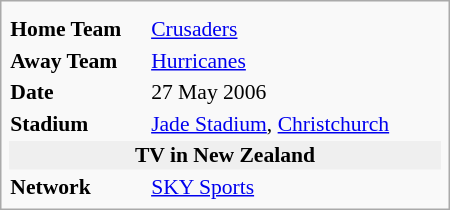<table class="infobox" width="300" style="font-size: 90%;">
<tr>
<td colspan = "2"></td>
</tr>
<tr style="vertical-align: middle;">
<td><strong>Home Team</strong></td>
<td><a href='#'>Crusaders</a></td>
</tr>
<tr style="vertical-align: middle;">
<td><strong>Away Team</strong></td>
<td><a href='#'>Hurricanes</a></td>
</tr>
<tr style="vertical-align: middle;">
<td><strong>Date</strong></td>
<td>27 May 2006</td>
</tr>
<tr style="vertical-align: middle;">
<td><strong>Stadium</strong></td>
<td><a href='#'>Jade Stadium</a>, <a href='#'>Christchurch</a></td>
</tr>
<tr>
<td style="text-align:center; background:#efefef;" colspan="2"><strong>TV in New Zealand</strong></td>
</tr>
<tr style="vertical-align: middle;">
<td><strong>Network</strong></td>
<td><a href='#'>SKY Sports</a></td>
</tr>
</table>
